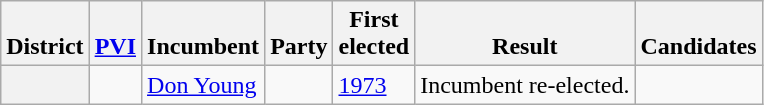<table class=wikitable>
<tr valign=bottom>
<th>District</th>
<th><a href='#'>PVI</a></th>
<th>Incumbent</th>
<th>Party</th>
<th>First<br>elected</th>
<th>Result</th>
<th>Candidates</th>
</tr>
<tr>
<th></th>
<td></td>
<td><a href='#'>Don Young</a></td>
<td></td>
<td><a href='#'>1973 </a></td>
<td>Incumbent re-elected.</td>
<td nowrap></td>
</tr>
</table>
